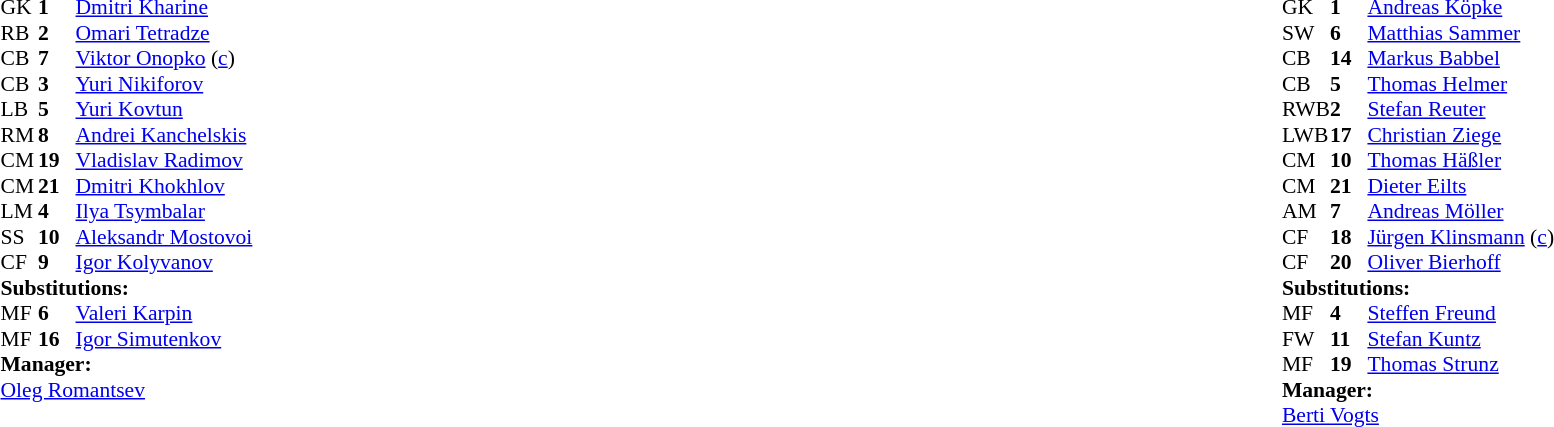<table style="width:100%;">
<tr>
<td style="vertical-align:top;width:40%"><br><table style="font-size:90%" cellspacing="0" cellpadding="0">
<tr>
<th width="25"></th>
<th width="25"></th>
</tr>
<tr>
<td>GK</td>
<td><strong>1</strong></td>
<td><a href='#'>Dmitri Kharine</a></td>
</tr>
<tr>
<td>RB</td>
<td><strong>2</strong></td>
<td><a href='#'>Omari Tetradze</a></td>
</tr>
<tr>
<td>CB</td>
<td><strong>7</strong></td>
<td><a href='#'>Viktor Onopko</a> (<a href='#'>c</a>)</td>
<td></td>
</tr>
<tr>
<td>CB</td>
<td><strong>3</strong></td>
<td><a href='#'>Yuri Nikiforov</a></td>
</tr>
<tr>
<td>LB</td>
<td><strong>5</strong></td>
<td><a href='#'>Yuri Kovtun</a></td>
<td></td>
</tr>
<tr>
<td>RM</td>
<td><strong>8</strong></td>
<td><a href='#'>Andrei Kanchelskis</a></td>
<td></td>
</tr>
<tr>
<td>CM</td>
<td><strong>19</strong></td>
<td><a href='#'>Vladislav Radimov</a></td>
<td></td>
<td></td>
</tr>
<tr>
<td>CM</td>
<td><strong>21</strong></td>
<td><a href='#'>Dmitri Khokhlov</a></td>
<td></td>
<td></td>
</tr>
<tr>
<td>LM</td>
<td><strong>4</strong></td>
<td><a href='#'>Ilya Tsymbalar</a></td>
</tr>
<tr>
<td>SS</td>
<td><strong>10</strong></td>
<td><a href='#'>Aleksandr Mostovoi</a></td>
</tr>
<tr>
<td>CF</td>
<td><strong>9</strong></td>
<td><a href='#'>Igor Kolyvanov</a></td>
</tr>
<tr>
<td colspan=3><strong>Substitutions:</strong></td>
</tr>
<tr>
<td>MF</td>
<td><strong>6</strong></td>
<td><a href='#'>Valeri Karpin</a></td>
<td></td>
<td></td>
</tr>
<tr>
<td>MF</td>
<td><strong>16</strong></td>
<td><a href='#'>Igor Simutenkov</a></td>
<td></td>
<td></td>
</tr>
<tr>
<td colspan=3><strong>Manager:</strong></td>
</tr>
<tr>
<td colspan=3><a href='#'>Oleg Romantsev</a></td>
</tr>
</table>
</td>
<td valign="top"></td>
<td style="vertical-align:top; width:50%;"><br><table style="font-size:90%;margin:auto" cellspacing="0" cellpadding="0">
<tr>
<th width=25></th>
<th width=25></th>
</tr>
<tr>
<td>GK</td>
<td><strong>1</strong></td>
<td><a href='#'>Andreas Köpke</a></td>
</tr>
<tr>
<td>SW</td>
<td><strong>6</strong></td>
<td><a href='#'>Matthias Sammer</a></td>
</tr>
<tr>
<td>CB</td>
<td><strong>14</strong></td>
<td><a href='#'>Markus Babbel</a></td>
<td></td>
</tr>
<tr>
<td>CB</td>
<td><strong>5</strong></td>
<td><a href='#'>Thomas Helmer</a></td>
</tr>
<tr>
<td>RWB</td>
<td><strong>2</strong></td>
<td><a href='#'>Stefan Reuter</a></td>
</tr>
<tr>
<td>LWB</td>
<td><strong>17</strong></td>
<td><a href='#'>Christian Ziege</a></td>
</tr>
<tr>
<td>CM</td>
<td><strong>10</strong></td>
<td><a href='#'>Thomas Häßler</a></td>
<td></td>
<td></td>
</tr>
<tr>
<td>CM</td>
<td><strong>21</strong></td>
<td><a href='#'>Dieter Eilts</a></td>
</tr>
<tr>
<td>AM</td>
<td><strong>7</strong></td>
<td><a href='#'>Andreas Möller</a></td>
<td></td>
<td></td>
</tr>
<tr>
<td>CF</td>
<td><strong>18</strong></td>
<td><a href='#'>Jürgen Klinsmann</a> (<a href='#'>c</a>)</td>
</tr>
<tr>
<td>CF</td>
<td><strong>20</strong></td>
<td><a href='#'>Oliver Bierhoff</a></td>
<td></td>
<td></td>
</tr>
<tr>
<td colspan=3><strong>Substitutions:</strong></td>
</tr>
<tr>
<td>MF</td>
<td><strong>4</strong></td>
<td><a href='#'>Steffen Freund</a></td>
<td></td>
<td></td>
</tr>
<tr>
<td>FW</td>
<td><strong>11</strong></td>
<td><a href='#'>Stefan Kuntz</a></td>
<td></td>
<td></td>
</tr>
<tr>
<td>MF</td>
<td><strong>19</strong></td>
<td><a href='#'>Thomas Strunz</a></td>
<td></td>
<td></td>
</tr>
<tr>
<td colspan=3><strong>Manager:</strong></td>
</tr>
<tr>
<td colspan=3><a href='#'>Berti Vogts</a></td>
</tr>
</table>
</td>
</tr>
</table>
